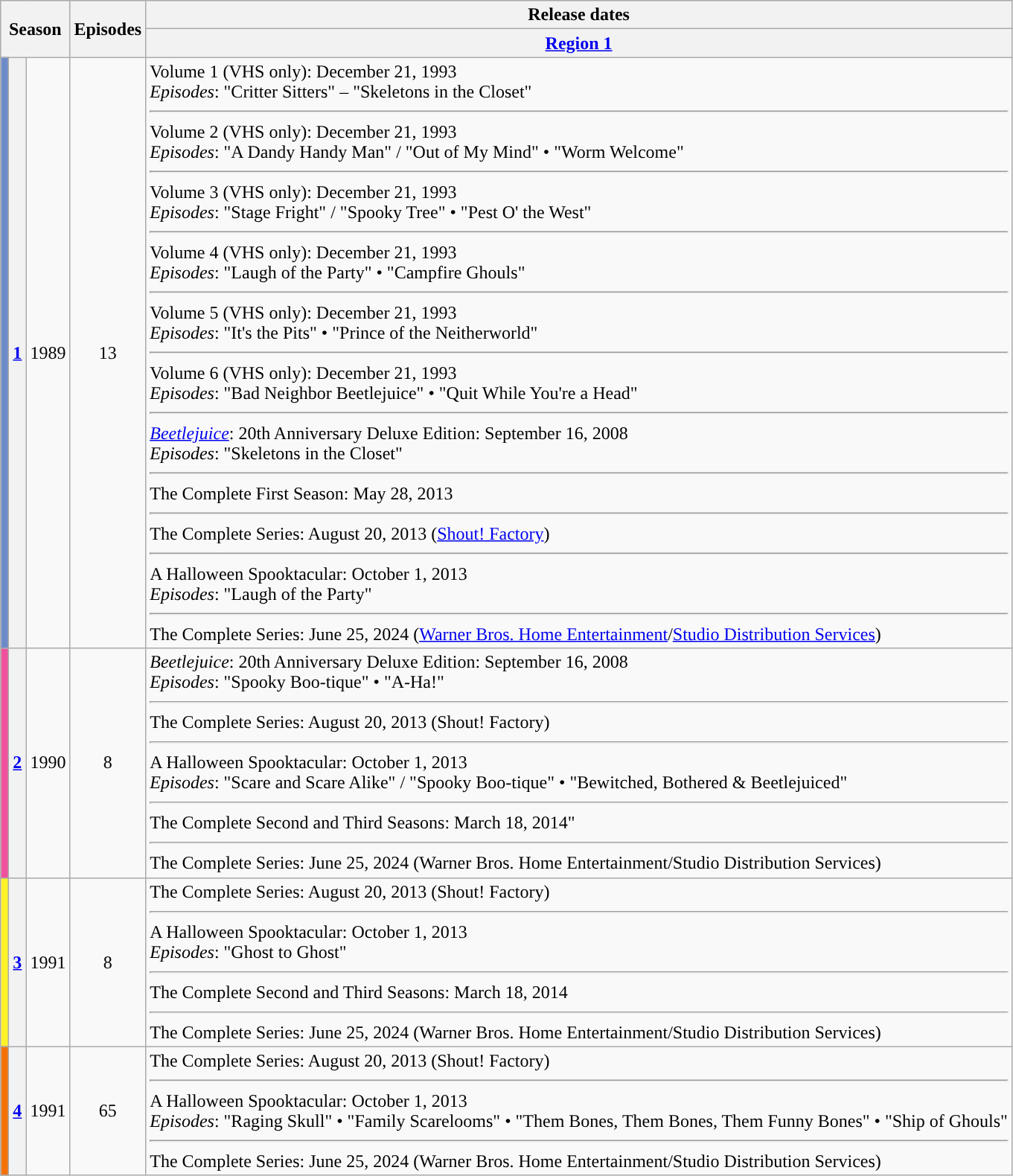<table class="wikitable">
<tr>
<th colspan=3 rowspan=2>Season</th>
<th rowspan=2>Episodes</th>
<th>Release dates</th>
</tr>
<tr>
<th><a href='#'>Region 1</a></th>
</tr>
<tr>
<th style="background:#6d8bc9"></th>
<th style="text-align: center"><strong><a href='#'>1</a></strong></th>
<td style="text-align: center">1989</td>
<td style="text-align: center">13</td>
<td>Volume 1 (VHS only): December 21, 1993<br><em>Episodes</em>: "Critter Sitters" – "Skeletons in the Closet"<hr>Volume 2 (VHS only): December 21, 1993<br><em>Episodes</em>: "A Dandy Handy Man" / "Out of My Mind" • "Worm Welcome"<hr>Volume 3 (VHS only): December 21, 1993<br><em>Episodes</em>: "Stage Fright" / "Spooky Tree" • "Pest O' the West"<hr>Volume 4 (VHS only): December 21, 1993<br><em>Episodes</em>: "Laugh of the Party" • "Campfire Ghouls"<hr>Volume 5 (VHS only): December 21, 1993<br><em>Episodes</em>: "It's the Pits" • "Prince of the Neitherworld"<hr>Volume 6 (VHS only): December 21, 1993<br><em>Episodes</em>: "Bad Neighbor Beetlejuice" • "Quit While You're a Head"<hr><em><a href='#'>Beetlejuice</a></em>: 20th Anniversary Deluxe Edition: September 16, 2008<br><em>Episodes</em>: "Skeletons in the Closet"<hr>The Complete First Season: May 28, 2013<hr>The Complete Series: August 20, 2013 (<a href='#'>Shout! Factory</a>)<hr>A Halloween Spooktacular: October 1, 2013<br><em>Episodes</em>: "Laugh of the Party"<hr>The Complete Series: June 25, 2024 (<a href='#'>Warner Bros. Home Entertainment</a>/<a href='#'>Studio Distribution Services</a>)</td>
</tr>
<tr>
<th style="background:#ef519c"></th>
<th style="text-align: center"><strong><a href='#'>2</a></strong></th>
<td style="text-align: center">1990</td>
<td style="text-align: center">8</td>
<td><em>Beetlejuice</em>: 20th Anniversary Deluxe Edition: September 16, 2008<br><em>Episodes</em>: "Spooky Boo-tique" • "A-Ha!"<hr>The Complete Series: August 20, 2013 (Shout! Factory)<hr>A Halloween Spooktacular: October 1, 2013<br><em>Episodes</em>: "Scare and Scare Alike" / "Spooky Boo-tique" • "Bewitched, Bothered & Beetlejuiced"<hr>The Complete Second and Third Seasons: March 18, 2014"<hr>The Complete Series: June 25, 2024  (Warner Bros. Home Entertainment/Studio Distribution Services)</td>
</tr>
<tr>
<th style="background:#fff328"></th>
<th style="text-align: center"><strong><a href='#'>3</a></strong></th>
<td style="text-align: center">1991</td>
<td style="text-align: center">8</td>
<td>The Complete Series: August 20, 2013 (Shout! Factory)<hr>A Halloween Spooktacular: October 1, 2013<br><em>Episodes</em>: "Ghost to Ghost"<hr>The Complete Second and Third Seasons: March 18, 2014<hr>The Complete Series: June 25, 2024 (Warner Bros. Home Entertainment/Studio Distribution Services)</td>
</tr>
<tr>
<th style="background:#f47105"></th>
<th style="text-align: center"><strong><a href='#'>4</a></strong></th>
<td style="text-align: center">1991</td>
<td style="text-align: center">65</td>
<td>The Complete Series: August 20, 2013 (Shout! Factory)<hr>A Halloween Spooktacular: October 1, 2013<br><em>Episodes</em>: "Raging Skull" • "Family Scarelooms" • "Them Bones, Them Bones, Them Funny Bones" • "Ship of Ghouls"<hr>The Complete Series: June 25, 2024 (Warner Bros. Home Entertainment/Studio Distribution Services)</td>
</tr>
</table>
